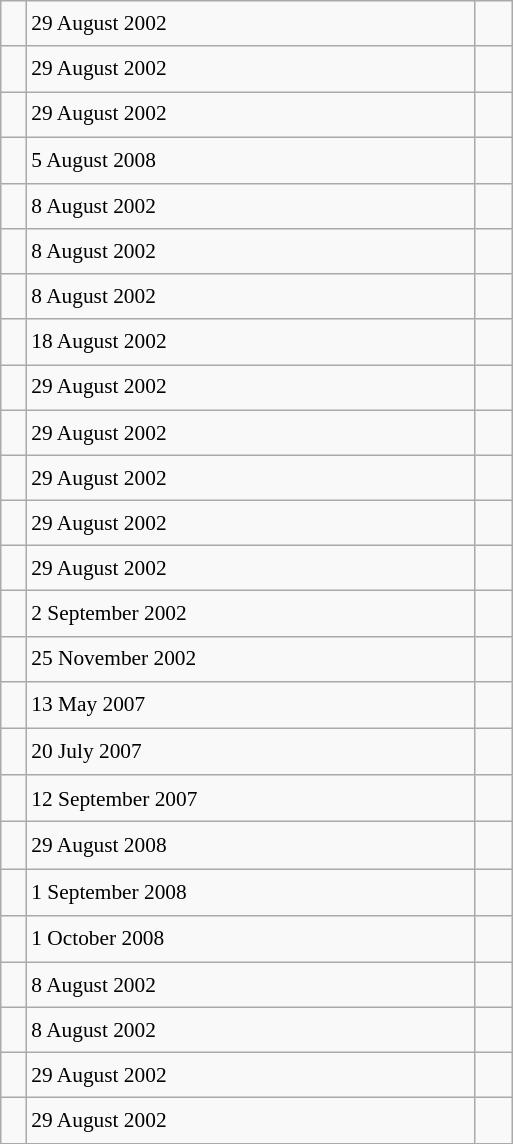<table class="wikitable" style="font-size: 89%; float: left; width: 24em; margin-right: 1em; line-height: 1.65em">
<tr>
<td></td>
<td>29 August 2002</td>
<td><small></small></td>
</tr>
<tr>
<td></td>
<td>29 August 2002</td>
<td><small></small></td>
</tr>
<tr>
<td></td>
<td>29 August 2002</td>
<td><small></small></td>
</tr>
<tr>
<td></td>
<td>5 August 2008</td>
<td><small></small> </td>
</tr>
<tr>
<td></td>
<td>8 August 2002</td>
<td><small></small></td>
</tr>
<tr>
<td></td>
<td>8 August 2002</td>
<td><small></small></td>
</tr>
<tr>
<td></td>
<td>8 August 2002</td>
<td><small></small></td>
</tr>
<tr>
<td></td>
<td>18 August 2002</td>
<td><small></small></td>
</tr>
<tr>
<td></td>
<td>29 August 2002</td>
<td><small></small></td>
</tr>
<tr>
<td></td>
<td>29 August 2002</td>
<td><small></small></td>
</tr>
<tr>
<td></td>
<td>29 August 2002</td>
<td><small></small></td>
</tr>
<tr>
<td></td>
<td>29 August 2002</td>
<td><small></small></td>
</tr>
<tr>
<td></td>
<td>29 August 2002</td>
<td><small></small></td>
</tr>
<tr>
<td></td>
<td>2 September 2002</td>
<td><small></small></td>
</tr>
<tr>
<td></td>
<td>25 November 2002</td>
<td><small></small></td>
</tr>
<tr>
<td></td>
<td>13 May 2007</td>
<td><small></small> </td>
</tr>
<tr>
<td></td>
<td>20 July 2007</td>
<td><small></small> </td>
</tr>
<tr>
<td></td>
<td>12 September 2007</td>
<td><small></small> </td>
</tr>
<tr>
<td></td>
<td>29 August 2008</td>
<td><small></small> </td>
</tr>
<tr>
<td></td>
<td>1 September 2008</td>
<td><small></small> </td>
</tr>
<tr>
<td></td>
<td>1 October 2008</td>
<td><small></small> </td>
</tr>
<tr>
<td></td>
<td>8 August 2002</td>
<td><small></small></td>
</tr>
<tr>
<td></td>
<td>8 August 2002</td>
<td><small></small></td>
</tr>
<tr>
<td></td>
<td>29 August 2002</td>
<td><small></small></td>
</tr>
<tr>
<td></td>
<td>29 August 2002</td>
<td><small></small></td>
</tr>
</table>
